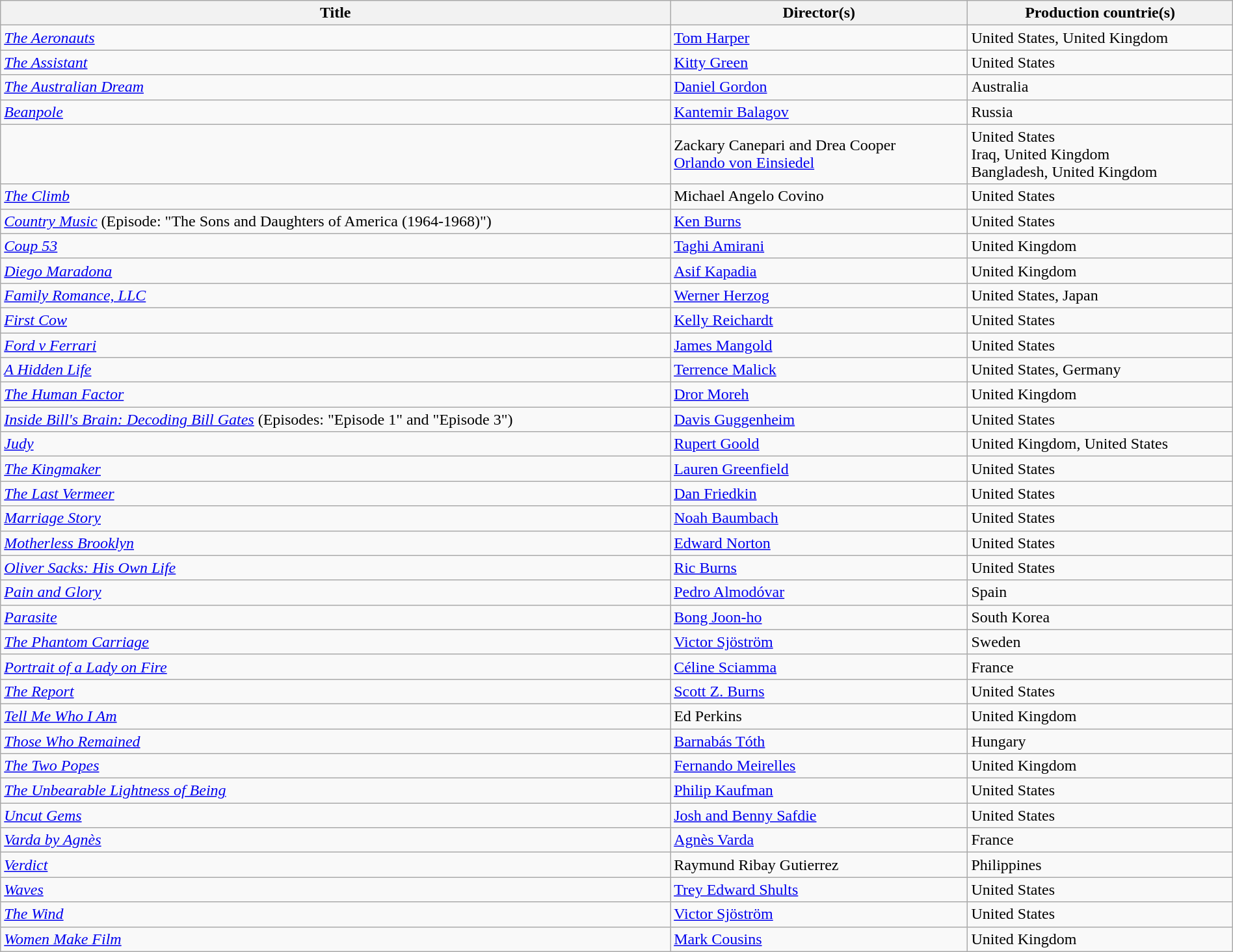<table class="sortable wikitable" style="width:100%; margin-bottom:4px" cellpadding="5">
<tr>
<th scope="col">Title</th>
<th scope="col">Director(s)</th>
<th scope="col">Production countrie(s)</th>
</tr>
<tr>
<td><em><a href='#'>The Aeronauts</a></em></td>
<td><a href='#'>Tom Harper</a></td>
<td>United States, United Kingdom</td>
</tr>
<tr>
<td><em><a href='#'>The Assistant</a></em></td>
<td><a href='#'>Kitty Green</a></td>
<td>United States</td>
</tr>
<tr>
<td><em><a href='#'>The Australian Dream</a></em></td>
<td><a href='#'>Daniel Gordon</a></td>
<td>Australia</td>
</tr>
<tr>
<td><em><a href='#'>Beanpole</a></em></td>
<td><a href='#'>Kantemir Balagov</a></td>
<td>Russia</td>
</tr>
<tr>
<td></td>
<td>Zackary Canepari and Drea Cooper<br><a href='#'>Orlando von Einsiedel</a></td>
<td>United States<br>Iraq, United Kingdom<br>Bangladesh, United Kingdom</td>
</tr>
<tr>
<td><em><a href='#'>The Climb</a></em></td>
<td>Michael Angelo Covino</td>
<td>United States</td>
</tr>
<tr>
<td><em><a href='#'>Country Music</a></em> (Episode: "The Sons and Daughters of America (1964-1968)")</td>
<td><a href='#'>Ken Burns</a></td>
<td>United States</td>
</tr>
<tr>
<td><em><a href='#'>Coup 53</a></em></td>
<td><a href='#'>Taghi Amirani</a></td>
<td>United Kingdom</td>
</tr>
<tr>
<td><em><a href='#'>Diego Maradona</a></em></td>
<td><a href='#'>Asif Kapadia</a></td>
<td>United Kingdom</td>
</tr>
<tr>
<td><em><a href='#'>Family Romance, LLC</a></em></td>
<td><a href='#'>Werner Herzog</a></td>
<td>United States, Japan</td>
</tr>
<tr>
<td><em><a href='#'>First Cow</a></em></td>
<td><a href='#'>Kelly Reichardt</a></td>
<td>United States</td>
</tr>
<tr>
<td><em><a href='#'>Ford v Ferrari</a></em></td>
<td><a href='#'>James Mangold</a></td>
<td>United States</td>
</tr>
<tr>
<td><em><a href='#'>A Hidden Life</a></em></td>
<td><a href='#'>Terrence Malick</a></td>
<td>United States, Germany</td>
</tr>
<tr>
<td><em><a href='#'>The Human Factor</a></em></td>
<td><a href='#'>Dror Moreh</a></td>
<td>United Kingdom</td>
</tr>
<tr>
<td><em><a href='#'>Inside Bill's Brain: Decoding Bill Gates</a></em> (Episodes: "Episode 1" and "Episode 3")</td>
<td><a href='#'>Davis Guggenheim</a></td>
<td>United States</td>
</tr>
<tr>
<td><em><a href='#'>Judy</a></em></td>
<td><a href='#'>Rupert Goold</a></td>
<td>United Kingdom, United States</td>
</tr>
<tr>
<td><em><a href='#'>The Kingmaker</a></em></td>
<td><a href='#'>Lauren Greenfield</a></td>
<td>United States</td>
</tr>
<tr>
<td><em><a href='#'>The Last Vermeer</a></em></td>
<td><a href='#'>Dan Friedkin</a></td>
<td>United States</td>
</tr>
<tr>
<td><em><a href='#'>Marriage Story</a></em></td>
<td><a href='#'>Noah Baumbach</a></td>
<td>United States</td>
</tr>
<tr>
<td><em><a href='#'>Motherless Brooklyn</a></em></td>
<td><a href='#'>Edward Norton</a></td>
<td>United States</td>
</tr>
<tr>
<td><em><a href='#'>Oliver Sacks: His Own Life</a></em></td>
<td><a href='#'>Ric Burns</a></td>
<td>United States</td>
</tr>
<tr>
<td><em><a href='#'>Pain and Glory</a></em></td>
<td><a href='#'>Pedro Almodóvar</a></td>
<td>Spain</td>
</tr>
<tr>
<td><em><a href='#'>Parasite</a></em></td>
<td><a href='#'>Bong Joon-ho</a></td>
<td>South Korea</td>
</tr>
<tr>
<td><em><a href='#'>The Phantom Carriage</a></em></td>
<td><a href='#'>Victor Sjöström</a></td>
<td>Sweden</td>
</tr>
<tr>
<td><em><a href='#'>Portrait of a Lady on Fire</a></em></td>
<td><a href='#'>Céline Sciamma</a></td>
<td>France</td>
</tr>
<tr>
<td><em><a href='#'>The Report</a></em></td>
<td><a href='#'>Scott Z. Burns</a></td>
<td>United States</td>
</tr>
<tr>
<td><em><a href='#'>Tell Me Who I Am</a></em></td>
<td>Ed Perkins</td>
<td>United Kingdom</td>
</tr>
<tr>
<td><em><a href='#'>Those Who Remained</a></em></td>
<td><a href='#'>Barnabás Tóth</a></td>
<td>Hungary</td>
</tr>
<tr>
<td><em><a href='#'>The Two Popes</a></em></td>
<td><a href='#'>Fernando Meirelles</a></td>
<td>United Kingdom</td>
</tr>
<tr>
<td><em><a href='#'>The Unbearable Lightness of Being</a></em></td>
<td><a href='#'>Philip Kaufman</a></td>
<td>United States</td>
</tr>
<tr>
<td><em><a href='#'>Uncut Gems</a></em></td>
<td><a href='#'>Josh and Benny Safdie</a></td>
<td>United States</td>
</tr>
<tr>
<td><em><a href='#'>Varda by Agnès</a></em></td>
<td><a href='#'>Agnès Varda</a></td>
<td>France</td>
</tr>
<tr>
<td><em><a href='#'>Verdict</a></em></td>
<td>Raymund Ribay Gutierrez</td>
<td>Philippines</td>
</tr>
<tr>
<td><em><a href='#'>Waves</a></em></td>
<td><a href='#'>Trey Edward Shults</a></td>
<td>United States</td>
</tr>
<tr>
<td><em><a href='#'>The Wind</a></em></td>
<td><a href='#'>Victor Sjöström</a></td>
<td>United States</td>
</tr>
<tr>
<td><em><a href='#'>Women Make Film</a></em></td>
<td><a href='#'>Mark Cousins</a></td>
<td>United Kingdom</td>
</tr>
</table>
